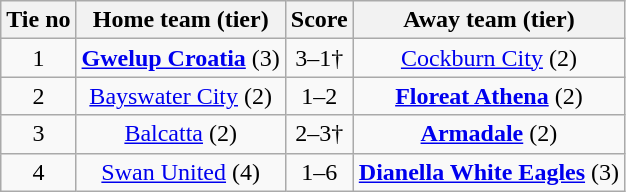<table class="wikitable" style="text-align:center">
<tr>
<th>Tie no</th>
<th>Home team (tier)</th>
<th>Score</th>
<th>Away team (tier)</th>
</tr>
<tr>
<td>1</td>
<td><strong><a href='#'>Gwelup Croatia</a></strong> (3)</td>
<td>3–1†</td>
<td><a href='#'>Cockburn City</a> (2)</td>
</tr>
<tr>
<td>2</td>
<td><a href='#'>Bayswater City</a> (2)</td>
<td>1–2</td>
<td><strong><a href='#'>Floreat Athena</a></strong> (2)</td>
</tr>
<tr>
<td>3</td>
<td><a href='#'>Balcatta</a> (2)</td>
<td>2–3†</td>
<td><strong><a href='#'>Armadale</a></strong> (2)</td>
</tr>
<tr>
<td>4</td>
<td><a href='#'>Swan United</a> (4)</td>
<td>1–6</td>
<td><strong><a href='#'>Dianella White Eagles</a></strong> (3)</td>
</tr>
</table>
